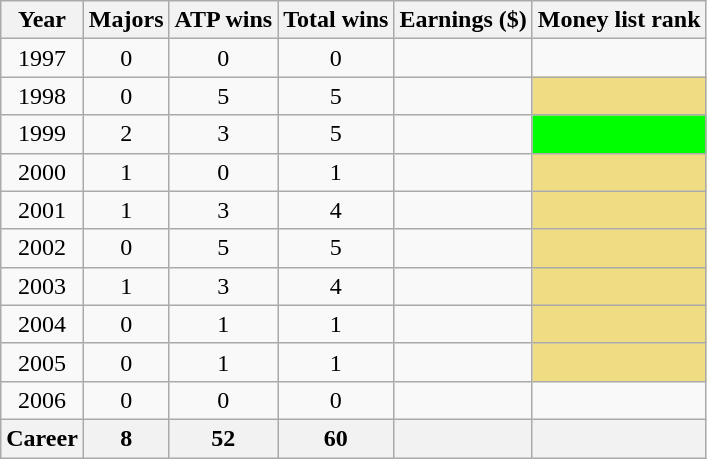<table class="wikitable mw-datatable" style="text-align:center;">
<tr>
<th>Year</th>
<th>Majors</th>
<th>ATP wins</th>
<th>Total wins</th>
<th>Earnings ($)</th>
<th>Money list rank</th>
</tr>
<tr>
<td>1997</td>
<td>0</td>
<td>0</td>
<td>0</td>
<td align=right></td>
<td></td>
</tr>
<tr>
<td>1998</td>
<td>0</td>
<td>5</td>
<td>5</td>
<td align=right></td>
<td bgcolor=F0DC82></td>
</tr>
<tr>
<td>1999</td>
<td>2</td>
<td>3</td>
<td>5</td>
<td align=right></td>
<td bgcolor=00ff00></td>
</tr>
<tr>
<td>2000</td>
<td>1</td>
<td>0</td>
<td>1</td>
<td align=right></td>
<td bgcolor=F0DC82></td>
</tr>
<tr>
<td>2001</td>
<td>1</td>
<td>3</td>
<td>4</td>
<td align=right></td>
<td bgcolor=F0DC82></td>
</tr>
<tr>
<td>2002</td>
<td>0</td>
<td>5</td>
<td>5</td>
<td align=right></td>
<td bgcolor=F0DC82></td>
</tr>
<tr>
<td>2003</td>
<td>1</td>
<td>3</td>
<td>4</td>
<td align=right></td>
<td bgcolor=F0DC82></td>
</tr>
<tr>
<td>2004</td>
<td>0</td>
<td>1</td>
<td>1</td>
<td align=right></td>
<td bgcolor=F0DC82></td>
</tr>
<tr>
<td>2005</td>
<td>0</td>
<td>1</td>
<td>1</td>
<td align=right></td>
<td bgcolor=F0DC82></td>
</tr>
<tr>
<td>2006</td>
<td>0</td>
<td>0</td>
<td>0</td>
<td align=right></td>
<td></td>
</tr>
<tr>
<th>Career</th>
<th>8</th>
<th>52</th>
<th>60</th>
<th align=centre></th>
<th></th>
</tr>
</table>
